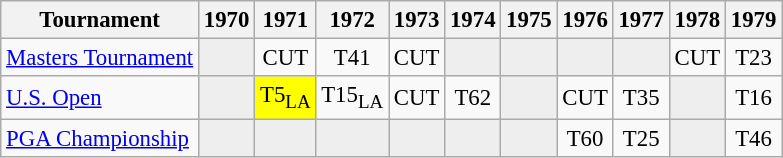<table class="wikitable" style="font-size:95%;text-align:center;">
<tr>
<th>Tournament</th>
<th>1970</th>
<th>1971</th>
<th>1972</th>
<th>1973</th>
<th>1974</th>
<th>1975</th>
<th>1976</th>
<th>1977</th>
<th>1978</th>
<th>1979</th>
</tr>
<tr>
<td align=left><a href='#'>Masters Tournament</a></td>
<td style="background:#eeeeee;"></td>
<td>CUT</td>
<td>T41</td>
<td>CUT</td>
<td style="background:#eeeeee;"></td>
<td style="background:#eeeeee;"></td>
<td style="background:#eeeeee;"></td>
<td style="background:#eeeeee;"></td>
<td>CUT</td>
<td>T23</td>
</tr>
<tr>
<td align=left><a href='#'>U.S. Open</a></td>
<td style="background:#eeeeee;"></td>
<td style="background:yellow;">T5<sub>LA</sub></td>
<td>T15<sub>LA</sub></td>
<td>CUT</td>
<td>T62</td>
<td style="background:#eeeeee;"></td>
<td>CUT</td>
<td>T35</td>
<td style="background:#eeeeee;"></td>
<td>T16</td>
</tr>
<tr>
<td align=left><a href='#'>PGA Championship</a></td>
<td style="background:#eeeeee;"></td>
<td style="background:#eeeeee;"></td>
<td style="background:#eeeeee;"></td>
<td style="background:#eeeeee;"></td>
<td style="background:#eeeeee;"></td>
<td style="background:#eeeeee;"></td>
<td>T60</td>
<td>T25</td>
<td style="background:#eeeeee;"></td>
<td>T46</td>
</tr>
</table>
